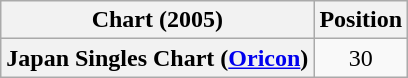<table class="wikitable plainrowheaders">
<tr>
<th>Chart (2005)</th>
<th>Position</th>
</tr>
<tr>
<th scope="row">Japan Singles Chart (<a href='#'>Oricon</a>)</th>
<td align="center">30</td>
</tr>
</table>
